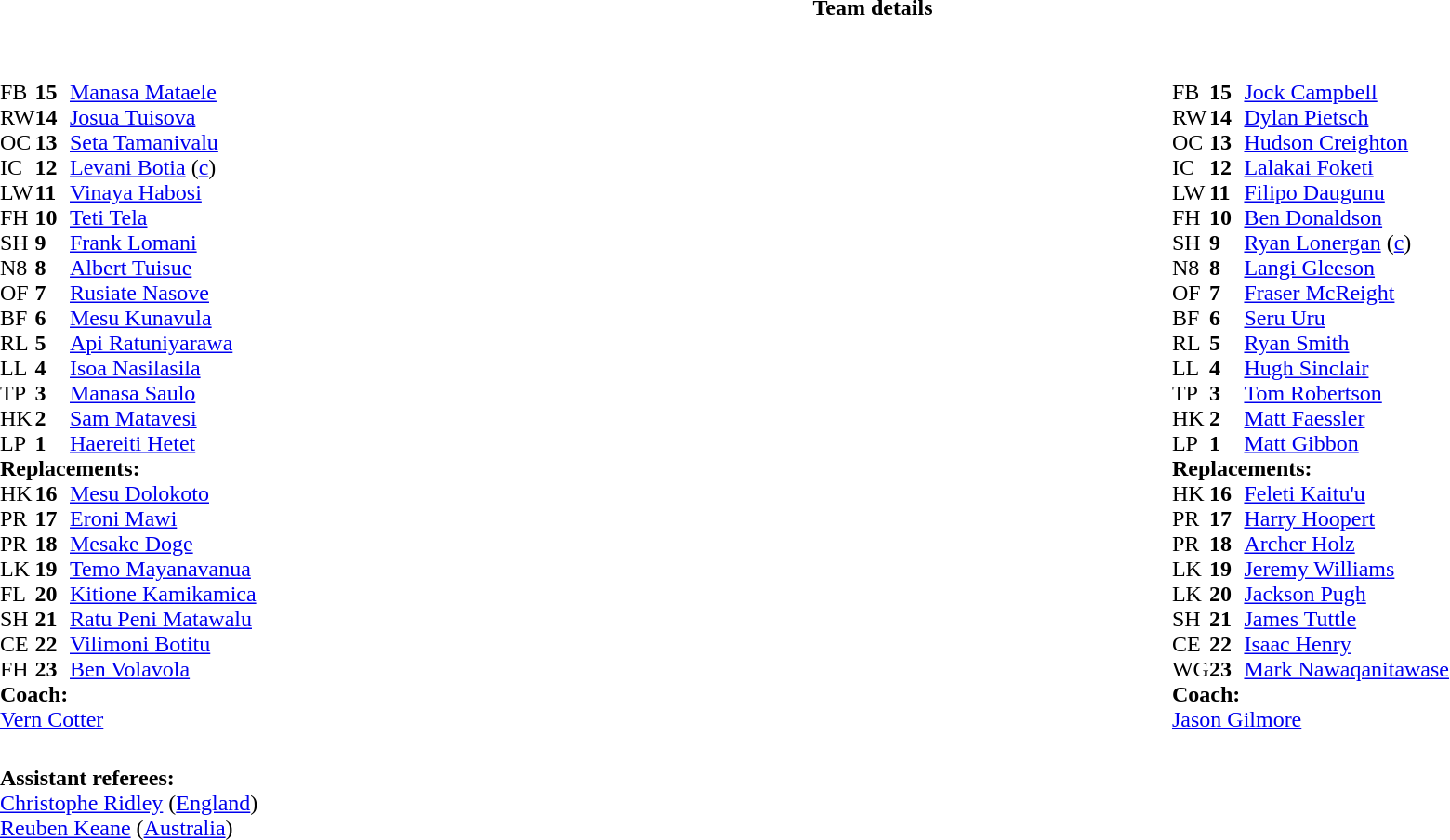<table border="0" style="width:100%;" class="collapsible collapsed">
<tr>
<th>Team details</th>
</tr>
<tr>
<td><br><table style="width:100%">
<tr>
<td style="vertical-align:top;width:50%"><br><table cellspacing="0" cellpadding="0">
<tr>
<th width="25"></th>
<th width="25"></th>
</tr>
<tr>
<td>FB</td>
<td><strong>15</strong></td>
<td><a href='#'>Manasa Mataele</a></td>
<td></td>
<td></td>
</tr>
<tr>
<td>RW</td>
<td><strong>14</strong></td>
<td><a href='#'>Josua Tuisova</a></td>
</tr>
<tr>
<td>OC</td>
<td><strong>13</strong></td>
<td><a href='#'>Seta Tamanivalu</a></td>
</tr>
<tr>
<td>IC</td>
<td><strong>12</strong></td>
<td><a href='#'>Levani Botia</a> (<a href='#'>c</a>)</td>
</tr>
<tr>
<td>LW</td>
<td><strong>11</strong></td>
<td><a href='#'>Vinaya Habosi</a></td>
</tr>
<tr>
<td>FH</td>
<td><strong>10</strong></td>
<td><a href='#'>Teti Tela</a></td>
<td></td>
<td></td>
</tr>
<tr>
<td>SH</td>
<td><strong>9</strong></td>
<td><a href='#'>Frank Lomani</a></td>
<td></td>
<td></td>
</tr>
<tr>
<td>N8</td>
<td><strong>8</strong></td>
<td><a href='#'>Albert Tuisue</a></td>
<td></td>
<td></td>
</tr>
<tr>
<td>OF</td>
<td><strong>7</strong></td>
<td><a href='#'>Rusiate Nasove</a></td>
</tr>
<tr>
<td>BF</td>
<td><strong>6</strong></td>
<td><a href='#'>Mesu Kunavula</a></td>
</tr>
<tr>
<td>RL</td>
<td><strong>5</strong></td>
<td><a href='#'>Api Ratuniyarawa</a></td>
</tr>
<tr>
<td>LL</td>
<td><strong>4</strong></td>
<td><a href='#'>Isoa Nasilasila</a></td>
<td></td>
<td></td>
</tr>
<tr>
<td>TP</td>
<td><strong>3</strong></td>
<td><a href='#'>Manasa Saulo</a></td>
<td></td>
<td></td>
</tr>
<tr>
<td>HK</td>
<td><strong>2</strong></td>
<td><a href='#'>Sam Matavesi</a></td>
<td></td>
<td></td>
</tr>
<tr>
<td>LP</td>
<td><strong>1</strong></td>
<td><a href='#'>Haereiti Hetet</a></td>
<td></td>
<td></td>
</tr>
<tr>
<td colspan=3><strong>Replacements:</strong></td>
</tr>
<tr>
<td>HK</td>
<td><strong>16</strong></td>
<td><a href='#'>Mesu Dolokoto</a></td>
<td></td>
<td></td>
</tr>
<tr>
<td>PR</td>
<td><strong>17</strong></td>
<td><a href='#'>Eroni Mawi</a></td>
<td></td>
<td></td>
</tr>
<tr>
<td>PR</td>
<td><strong>18</strong></td>
<td><a href='#'>Mesake Doge</a></td>
<td></td>
<td></td>
</tr>
<tr>
<td>LK</td>
<td><strong>19</strong></td>
<td><a href='#'>Temo Mayanavanua</a></td>
<td></td>
<td></td>
</tr>
<tr>
<td>FL</td>
<td><strong>20</strong></td>
<td><a href='#'>Kitione Kamikamica</a></td>
<td></td>
<td></td>
</tr>
<tr>
<td>SH</td>
<td><strong>21</strong></td>
<td><a href='#'>Ratu Peni Matawalu</a></td>
<td></td>
<td></td>
</tr>
<tr>
<td>CE</td>
<td><strong>22</strong></td>
<td><a href='#'>Vilimoni Botitu</a></td>
<td></td>
<td></td>
</tr>
<tr>
<td>FH</td>
<td><strong>23</strong></td>
<td><a href='#'>Ben Volavola</a></td>
<td></td>
<td></td>
</tr>
<tr>
<td colspan=3><strong>Coach:</strong></td>
</tr>
<tr>
<td colspan="4"> <a href='#'>Vern Cotter</a></td>
</tr>
</table>
</td>
<td style="vertical-align:top;width:50%"><br><table cellspacing="0" cellpadding="0" style="margin:auto">
<tr>
<th width="25"></th>
<th width="25"></th>
</tr>
<tr>
<td>FB</td>
<td><strong>15</strong></td>
<td><a href='#'>Jock Campbell</a></td>
</tr>
<tr>
<td>RW</td>
<td><strong>14</strong></td>
<td><a href='#'>Dylan Pietsch</a></td>
</tr>
<tr>
<td>OC</td>
<td><strong>13</strong></td>
<td><a href='#'>Hudson Creighton</a></td>
</tr>
<tr>
<td>IC</td>
<td><strong>12</strong></td>
<td><a href='#'>Lalakai Foketi</a></td>
<td></td>
<td></td>
</tr>
<tr>
<td>LW</td>
<td><strong>11</strong></td>
<td><a href='#'>Filipo Daugunu</a></td>
<td></td>
<td></td>
</tr>
<tr>
<td>FH</td>
<td><strong>10</strong></td>
<td><a href='#'>Ben Donaldson</a></td>
</tr>
<tr>
<td>SH</td>
<td><strong>9</strong></td>
<td><a href='#'>Ryan Lonergan</a>  (<a href='#'>c</a>)</td>
</tr>
<tr>
<td>N8</td>
<td><strong>8</strong></td>
<td><a href='#'>Langi Gleeson</a></td>
<td></td>
<td></td>
</tr>
<tr>
<td>OF</td>
<td><strong>7</strong></td>
<td><a href='#'>Fraser McReight</a></td>
</tr>
<tr>
<td>BF</td>
<td><strong>6</strong></td>
<td><a href='#'>Seru Uru</a></td>
</tr>
<tr>
<td>RL</td>
<td><strong>5</strong></td>
<td><a href='#'>Ryan Smith</a></td>
</tr>
<tr>
<td>LL</td>
<td><strong>4</strong></td>
<td><a href='#'>Hugh Sinclair</a></td>
<td></td>
<td></td>
</tr>
<tr>
<td>TP</td>
<td><strong>3</strong></td>
<td><a href='#'>Tom Robertson</a></td>
<td></td>
<td></td>
</tr>
<tr>
<td>HK</td>
<td><strong>2</strong></td>
<td><a href='#'>Matt Faessler</a></td>
<td></td>
<td></td>
</tr>
<tr>
<td>LP</td>
<td><strong>1</strong></td>
<td><a href='#'>Matt Gibbon</a></td>
<td></td>
<td></td>
</tr>
<tr>
<td colspan=3><strong>Replacements:</strong></td>
</tr>
<tr>
<td>HK</td>
<td><strong>16</strong></td>
<td><a href='#'>Feleti Kaitu'u</a></td>
<td></td>
<td></td>
</tr>
<tr>
<td>PR</td>
<td><strong>17</strong></td>
<td><a href='#'>Harry Hoopert</a></td>
<td></td>
<td></td>
</tr>
<tr>
<td>PR</td>
<td><strong>18</strong></td>
<td><a href='#'>Archer Holz</a></td>
<td></td>
<td></td>
</tr>
<tr>
<td>LK</td>
<td><strong>19</strong></td>
<td><a href='#'>Jeremy Williams</a></td>
<td></td>
<td></td>
</tr>
<tr>
<td>LK</td>
<td><strong>20</strong></td>
<td><a href='#'>Jackson Pugh</a></td>
<td></td>
<td></td>
</tr>
<tr>
<td>SH</td>
<td><strong>21</strong></td>
<td><a href='#'>James Tuttle</a></td>
</tr>
<tr>
<td>CE</td>
<td><strong>22</strong></td>
<td><a href='#'>Isaac Henry</a></td>
<td></td>
<td></td>
</tr>
<tr>
<td>WG</td>
<td><strong>23</strong></td>
<td><a href='#'>Mark Nawaqanitawase</a></td>
<td></td>
<td></td>
</tr>
<tr>
<td colspan=3><strong>Coach:</strong></td>
</tr>
<tr>
<td colspan="4"> <a href='#'>Jason Gilmore</a></td>
</tr>
</table>
</td>
</tr>
</table>
<table style="width:100%">
<tr>
<td><br><strong>Assistant referees:</strong>
<br><a href='#'>Christophe Ridley</a> (<a href='#'>England</a>)
<br><a href='#'>Reuben Keane</a> (<a href='#'>Australia</a>)</td>
</tr>
</table>
</td>
</tr>
</table>
